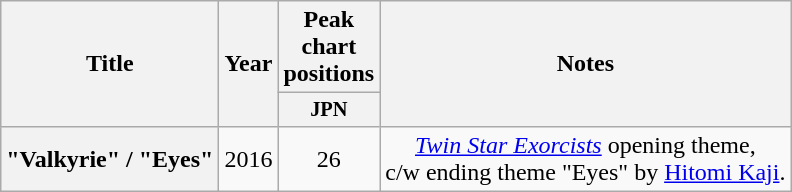<table class="wikitable plainrowheaders" style="text-align:center;">
<tr>
<th scope="col" rowspan="2">Title</th>
<th scope="col" rowspan="2">Year</th>
<th scope="col">Peak chart positions</th>
<th scope="col" rowspan="2">Notes</th>
</tr>
<tr>
<th scope="col" style="width:4em;font-size:85%">JPN<br></th>
</tr>
<tr>
<th scope="row">"Valkyrie" / "Eyes"</th>
<td>2016</td>
<td>26</td>
<td><em><a href='#'>Twin Star Exorcists</a></em> opening theme, <br>c/w ending theme "Eyes" by <a href='#'>Hitomi Kaji</a>.</td>
</tr>
</table>
